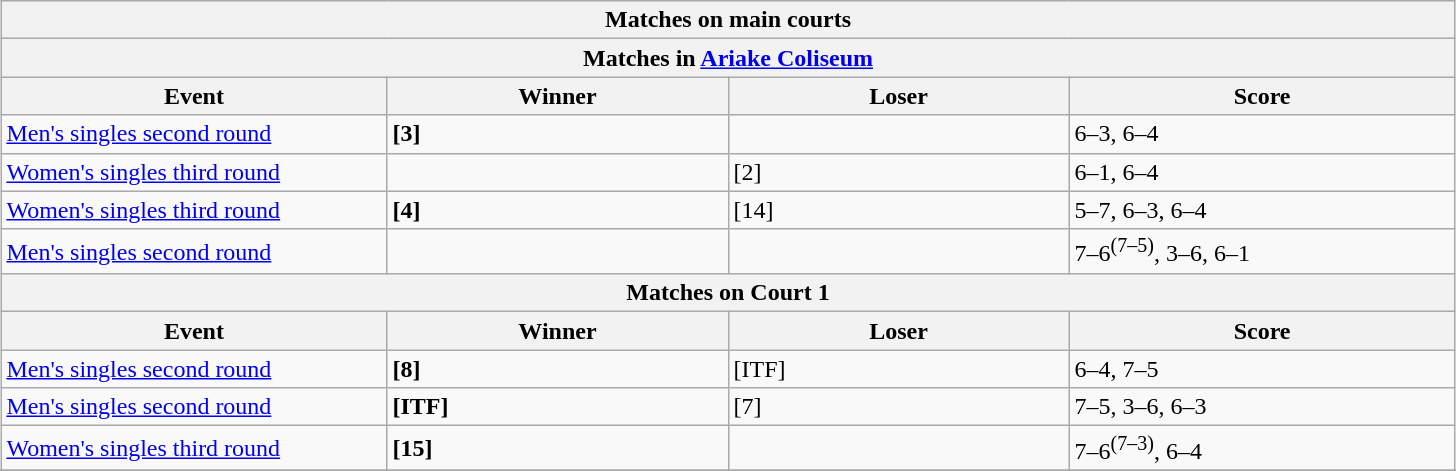<table class="wikitable collapsible uncollapsed" style="margin:auto;">
<tr>
<th colspan="4" style="white-space:nowrap;">Matches on main courts</th>
</tr>
<tr>
<th colspan="4">Matches in <a href='#'>Ariake Coliseum</a></th>
</tr>
<tr>
<th width="250">Event</th>
<th width="220">Winner</th>
<th width="220">Loser</th>
<th width="250">Score</th>
</tr>
<tr>
<td><a href='#'>Men's singles second round</a></td>
<td><strong> [3]</strong></td>
<td></td>
<td>6–3, 6–4</td>
</tr>
<tr>
<td><a href='#'>Women's singles third round</a></td>
<td><strong></strong></td>
<td> [2]</td>
<td>6–1, 6–4</td>
</tr>
<tr>
<td><a href='#'>Women's singles third round</a></td>
<td><strong> [4]</strong></td>
<td> [14]</td>
<td>5–7, 6–3, 6–4</td>
</tr>
<tr>
<td><a href='#'>Men's singles second round</a></td>
<td><strong></strong></td>
<td></td>
<td>7–6<sup>(7–5)</sup>, 3–6, 6–1</td>
</tr>
<tr>
<th colspan="4">Matches on Court 1</th>
</tr>
<tr>
<th width="220">Event</th>
<th width="220">Winner</th>
<th width="220">Loser</th>
<th width="250">Score</th>
</tr>
<tr>
<td><a href='#'>Men's singles second round</a></td>
<td><strong> [8]</strong></td>
<td> [ITF]</td>
<td>6–4, 7–5</td>
</tr>
<tr>
<td><a href='#'>Men's singles second round</a></td>
<td><strong> [ITF]</strong></td>
<td> [7]</td>
<td>7–5, 3–6, 6–3</td>
</tr>
<tr>
<td><a href='#'>Women's singles third round</a></td>
<td><strong> [15]</strong></td>
<td></td>
<td>7–6<sup>(7–3)</sup>, 6–4</td>
</tr>
<tr>
</tr>
</table>
